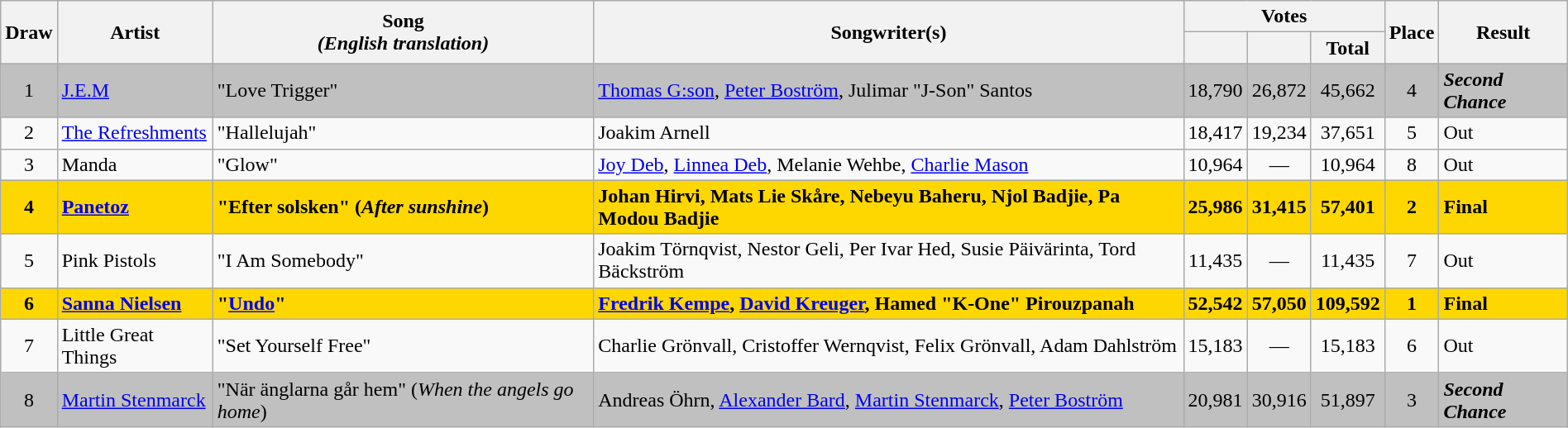<table class="sortable wikitable" style="margin: 1em auto 1em auto; text-align:center;">
<tr>
<th rowspan="2">Draw</th>
<th rowspan="2">Artist</th>
<th rowspan="2">Song<br><em>(English translation)</em></th>
<th rowspan="2">Songwriter(s)</th>
<th colspan="3" class="unsortable">Votes</th>
<th rowspan="2">Place</th>
<th rowspan="2">Result</th>
</tr>
<tr>
<th></th>
<th></th>
<th>Total</th>
</tr>
<tr bgcolor="silver">
<td>1</td>
<td align="left"><a href='#'>J.E.M</a></td>
<td align="left">"Love Trigger"</td>
<td align="left"><a href='#'>Thomas G:son</a>, <a href='#'>Peter Boström</a>, Julimar "J-Son" Santos</td>
<td>18,790</td>
<td>26,872</td>
<td>45,662</td>
<td>4</td>
<td align="left"><strong><em>Second Chance</em></strong></td>
</tr>
<tr>
<td>2</td>
<td align="left"><a href='#'>The Refreshments</a></td>
<td align="left">"Hallelujah"</td>
<td align="left">Joakim Arnell</td>
<td>18,417</td>
<td>19,234</td>
<td>37,651</td>
<td>5</td>
<td align="left">Out</td>
</tr>
<tr>
<td>3</td>
<td align="left">Manda</td>
<td align="left">"Glow"</td>
<td align="left"><a href='#'>Joy Deb</a>, <a href='#'>Linnea Deb</a>, Melanie Wehbe, <a href='#'>Charlie Mason</a></td>
<td>10,964</td>
<td>—</td>
<td>10,964</td>
<td>8</td>
<td align="left">Out</td>
</tr>
<tr style="font-weight:bold; background:gold;">
<td>4</td>
<td align="left"><a href='#'>Panetoz</a></td>
<td align="left">"Efter solsken" (<em>After sunshine</em>)</td>
<td align="left">Johan Hirvi, Mats Lie Skåre, Nebeyu Baheru, Njol Badjie, Pa Modou Badjie</td>
<td>25,986</td>
<td>31,415</td>
<td>57,401</td>
<td>2</td>
<td align="left">Final</td>
</tr>
<tr>
<td>5</td>
<td align="left">Pink Pistols</td>
<td align="left">"I Am Somebody"</td>
<td align="left">Joakim Törnqvist, Nestor Geli, Per Ivar Hed, Susie Päivärinta, Tord Bäckström</td>
<td>11,435</td>
<td>—</td>
<td>11,435</td>
<td>7</td>
<td align="left">Out</td>
</tr>
<tr style="font-weight:bold; background:gold;">
<td>6</td>
<td align="left"><a href='#'>Sanna Nielsen</a></td>
<td align="left">"<a href='#'>Undo</a>"</td>
<td align="left"><a href='#'>Fredrik Kempe</a>, <a href='#'>David Kreuger</a>, Hamed "K-One" Pirouzpanah</td>
<td>52,542</td>
<td>57,050</td>
<td>109,592</td>
<td>1</td>
<td align="left">Final</td>
</tr>
<tr>
<td>7</td>
<td align="left">Little Great Things</td>
<td align="left">"Set Yourself Free"</td>
<td align="left">Charlie Grönvall, Cristoffer Wernqvist, Felix Grönvall, Adam Dahlström</td>
<td>15,183</td>
<td>—</td>
<td>15,183</td>
<td>6</td>
<td align="left">Out</td>
</tr>
<tr bgcolor="silver">
<td>8</td>
<td align="left"><a href='#'>Martin Stenmarck</a></td>
<td align="left">"När änglarna går hem" (<em>When the angels go home</em>)</td>
<td align="left">Andreas Öhrn, <a href='#'>Alexander Bard</a>, <a href='#'>Martin Stenmarck</a>, <a href='#'>Peter Boström</a></td>
<td>20,981</td>
<td>30,916</td>
<td>51,897</td>
<td>3</td>
<td align="left"><strong><em>Second Chance</em></strong></td>
</tr>
</table>
